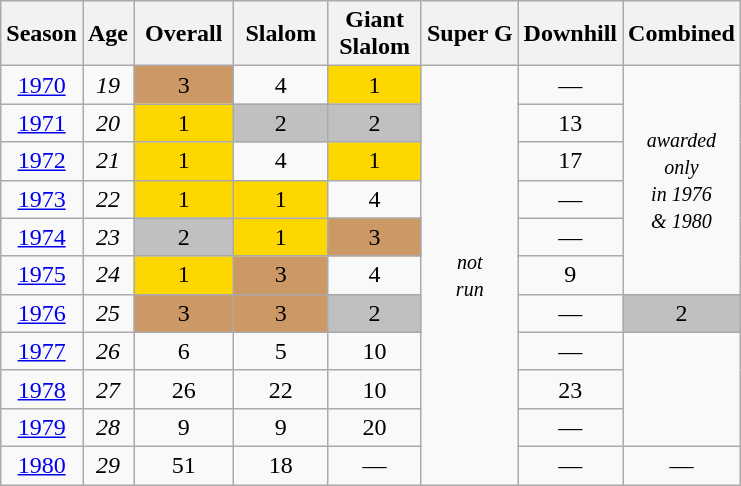<table class=wikitable style="text-align:center">
<tr>
<th>Season</th>
<th>Age</th>
<th> Overall </th>
<th> Slalom </th>
<th>Giant<br> Slalom </th>
<th>Super G</th>
<th>Downhill</th>
<th>Combined</th>
</tr>
<tr>
<td><a href='#'>1970</a></td>
<td><em>19</em></td>
<td bgcolor="cc9966">3</td>
<td>4</td>
<td bgcolor="gold">1</td>
<td rowspan=11><small><em>not<br>run</em> </small></td>
<td>—</td>
<td rowspan=6><small><em>awarded<br>only<br>in 1976<br>& 1980</em> </small></td>
</tr>
<tr>
<td><a href='#'>1971</a></td>
<td><em>20</em></td>
<td bgcolor="gold">1</td>
<td bgcolor="silver">2</td>
<td bgcolor="silver">2</td>
<td>13</td>
</tr>
<tr>
<td><a href='#'>1972</a></td>
<td><em>21</em></td>
<td bgcolor="gold">1</td>
<td>4</td>
<td bgcolor="gold">1</td>
<td>17</td>
</tr>
<tr>
<td><a href='#'>1973</a></td>
<td><em>22</em></td>
<td bgcolor="gold">1</td>
<td bgcolor="gold">1</td>
<td>4</td>
<td>—</td>
</tr>
<tr>
<td><a href='#'>1974</a></td>
<td><em>23</em></td>
<td bgcolor="silver">2</td>
<td bgcolor="gold">1</td>
<td bgcolor="cc9966">3</td>
<td>—</td>
</tr>
<tr>
<td><a href='#'>1975</a></td>
<td><em>24</em></td>
<td bgcolor="gold">1</td>
<td bgcolor="cc9966">3</td>
<td>4</td>
<td>9</td>
</tr>
<tr>
<td><a href='#'>1976</a></td>
<td><em>25</em></td>
<td bgcolor="cc9966">3</td>
<td bgcolor="cc9966">3</td>
<td bgcolor="silver">2</td>
<td>—</td>
<td bgcolor="silver">2</td>
</tr>
<tr>
<td><a href='#'>1977</a></td>
<td><em>26</em></td>
<td>6</td>
<td>5</td>
<td>10</td>
<td>—</td>
<td rowspan=3></td>
</tr>
<tr>
<td><a href='#'>1978</a></td>
<td><em>27</em></td>
<td>26</td>
<td>22</td>
<td>10</td>
<td>23</td>
</tr>
<tr>
<td><a href='#'>1979</a></td>
<td><em>28</em></td>
<td>9</td>
<td>9</td>
<td>20</td>
<td>—</td>
</tr>
<tr>
<td><a href='#'>1980</a></td>
<td><em>29</em></td>
<td>51</td>
<td>18</td>
<td>—</td>
<td>—</td>
<td>—</td>
</tr>
</table>
